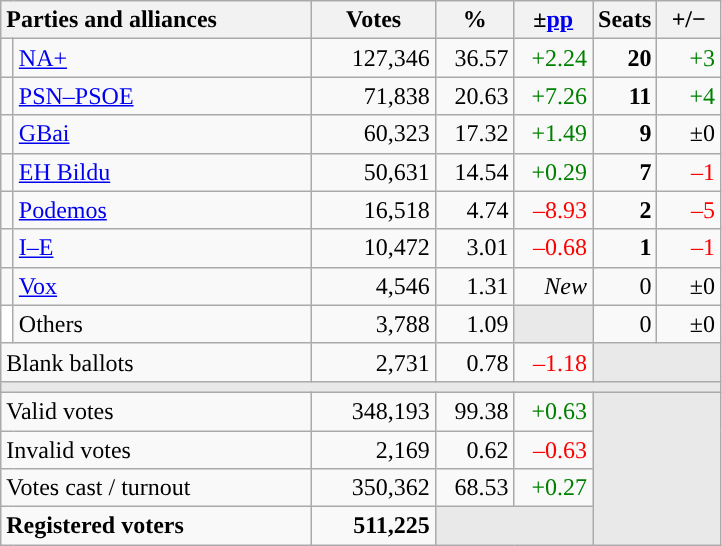<table class="wikitable" style="text-align:right;">
<tr>
<th style="text-align:left;" colspan="2" width="200">Parties and alliances</th>
<th width="75">Votes</th>
<th width="45">%</th>
<th width="45">±<a href='#'>pp</a></th>
<th width="35">Seats</th>
<th width="35">+/−</th>
</tr>
<tr>
<td width="1" style="color:inherit;background:"></td>
<td align="left"><a href='#'>NA+</a></td>
<td>127,346</td>
<td>36.57</td>
<td style="color:green;">+2.24</td>
<td><strong>20</strong></td>
<td style="color:green;">+3</td>
</tr>
<tr>
<td style="color:inherit;background:"></td>
<td align="left"><a href='#'>PSN–PSOE</a></td>
<td>71,838</td>
<td>20.63</td>
<td style="color:green;">+7.26</td>
<td><strong>11</strong></td>
<td style="color:green;">+4</td>
</tr>
<tr>
<td style="color:inherit;background:"></td>
<td align="left"><a href='#'>GBai</a></td>
<td>60,323</td>
<td>17.32</td>
<td style="color:green;">+1.49</td>
<td><strong>9</strong></td>
<td>±0</td>
</tr>
<tr>
<td style="color:inherit;background:"></td>
<td align="left"><a href='#'>EH Bildu</a></td>
<td>50,631</td>
<td>14.54</td>
<td style="color:green;">+0.29</td>
<td><strong>7</strong></td>
<td style="color:red;">–1</td>
</tr>
<tr>
<td style="color:inherit;background:"></td>
<td align="left"><a href='#'>Podemos</a></td>
<td>16,518</td>
<td>4.74</td>
<td style="color:red;">–8.93</td>
<td><strong>2</strong></td>
<td style="color:red;">–5</td>
</tr>
<tr>
<td style="color:inherit;background:"></td>
<td align="left"><a href='#'>I–E</a></td>
<td>10,472</td>
<td>3.01</td>
<td style="color:red;">–0.68</td>
<td><strong>1</strong></td>
<td style="color:red;">–1</td>
</tr>
<tr>
<td style="color:inherit;background:"></td>
<td align="left"><a href='#'>Vox</a></td>
<td>4,546</td>
<td>1.31</td>
<td><em>New</em></td>
<td>0</td>
<td>±0</td>
</tr>
<tr>
<td bgcolor="white"></td>
<td align="left">Others</td>
<td>3,788</td>
<td>1.09</td>
<td bgcolor="#E9E9E9"></td>
<td>0</td>
<td>±0</td>
</tr>
<tr>
<td align="left" colspan="2">Blank ballots</td>
<td>2,731</td>
<td>0.78</td>
<td style="color:red;">–1.18</td>
<td bgcolor="#E9E9E9" colspan="2"></td>
</tr>
<tr>
<td colspan="7" bgcolor="#E9E9E9"></td>
</tr>
<tr>
<td align="left" colspan="2">Valid votes</td>
<td>348,193</td>
<td>99.38</td>
<td style="color:green;">+0.63</td>
<td bgcolor="#E9E9E9" colspan="2" rowspan="4"></td>
</tr>
<tr>
<td align="left" colspan="2">Invalid votes</td>
<td>2,169</td>
<td>0.62</td>
<td style="color:red;">–0.63</td>
</tr>
<tr>
<td align="left" colspan="2">Votes cast / turnout</td>
<td>350,362</td>
<td>68.53</td>
<td style="color:green;">+0.27</td>
</tr>
<tr style="font-weight:bold;">
<td align="left" colspan="2">Registered voters</td>
<td>511,225</td>
<td bgcolor="#E9E9E9" colspan="2"></td>
</tr>
</table>
